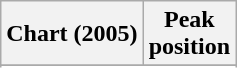<table class="wikitable sortable plainrowheaders" style="text-align:center">
<tr>
<th scope="col">Chart (2005)</th>
<th scope="col">Peak<br>position</th>
</tr>
<tr>
</tr>
<tr>
</tr>
<tr>
</tr>
<tr>
</tr>
</table>
